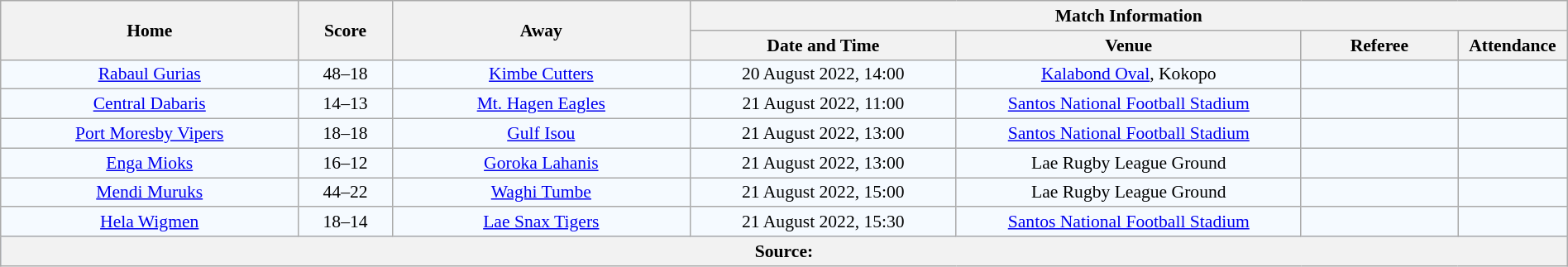<table class="wikitable" width="100%" style="border-collapse:collapse; font-size:90%; text-align:center;">
<tr>
<th rowspan="2" width="19%">Home</th>
<th rowspan="2" width="6%">Score</th>
<th rowspan="2" width="19%">Away</th>
<th colspan="4">Match Information</th>
</tr>
<tr bgcolor="#CCCCCC">
<th width="17%">Date and Time</th>
<th width="22%">Venue</th>
<th width="10%">Referee</th>
<th width="7%">Attendance</th>
</tr>
<tr bgcolor="#F5FAFF">
<td><a href='#'>Rabaul Gurias</a></td>
<td>48–18</td>
<td> <a href='#'>Kimbe Cutters</a></td>
<td>20 August 2022, 14:00</td>
<td><a href='#'>Kalabond Oval</a>, Kokopo</td>
<td></td>
<td></td>
</tr>
<tr bgcolor="#F5FAFF">
<td><a href='#'>Central Dabaris</a></td>
<td>14–13</td>
<td><a href='#'>Mt. Hagen Eagles</a></td>
<td>21 August 2022, 11:00</td>
<td><a href='#'>Santos National Football Stadium</a></td>
<td></td>
<td></td>
</tr>
<tr bgcolor="#F5FAFF">
<td> <a href='#'>Port Moresby Vipers</a></td>
<td>18–18</td>
<td><a href='#'>Gulf Isou</a></td>
<td>21 August 2022, 13:00</td>
<td><a href='#'>Santos National Football Stadium</a></td>
<td></td>
<td></td>
</tr>
<tr bgcolor="#F5FAFF">
<td><a href='#'>Enga Mioks</a></td>
<td>16–12</td>
<td><a href='#'>Goroka Lahanis</a></td>
<td>21 August 2022, 13:00</td>
<td>Lae Rugby League Ground</td>
<td></td>
<td></td>
</tr>
<tr bgcolor="#F5FAFF">
<td><a href='#'>Mendi Muruks </a></td>
<td>44–22</td>
<td><a href='#'>Waghi Tumbe</a></td>
<td>21 August 2022, 15:00</td>
<td>Lae Rugby League Ground</td>
<td></td>
<td></td>
</tr>
<tr bgcolor="#F5FAFF">
<td><a href='#'>Hela Wigmen</a></td>
<td>18–14</td>
<td> <a href='#'>Lae Snax Tigers</a></td>
<td>21 August 2022, 15:30</td>
<td><a href='#'>Santos National Football Stadium</a></td>
<td></td>
<td></td>
</tr>
<tr bgcolor="#C1D8FF">
<th colspan="7">Source:</th>
</tr>
</table>
